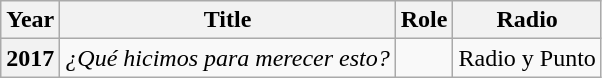<table class="wikitable plainrowheaders sortable">
<tr>
<th scope="col">Year</th>
<th scope="col">Title</th>
<th scope="col" class="unsortable">Role</th>
<th scope="col" class="unsortable">Radio</th>
</tr>
<tr>
<th scope="row">2017</th>
<td><em>¿Qué hicimos para merecer esto?</em></td>
<td></td>
<td>Radio y Punto</td>
</tr>
</table>
